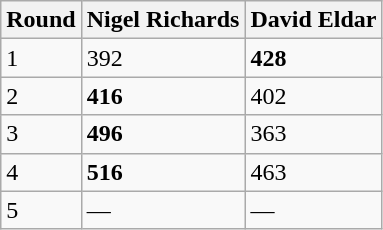<table class="wikitable sortable">
<tr>
<th>Round</th>
<th>Nigel Richards</th>
<th>David Eldar</th>
</tr>
<tr>
<td>1</td>
<td>392</td>
<td><strong>428</strong></td>
</tr>
<tr>
<td>2</td>
<td><strong>416</strong></td>
<td>402</td>
</tr>
<tr>
<td>3</td>
<td><strong>496</strong></td>
<td>363</td>
</tr>
<tr>
<td>4</td>
<td><strong>516</strong></td>
<td>463</td>
</tr>
<tr>
<td>5</td>
<td>—</td>
<td>—</td>
</tr>
</table>
